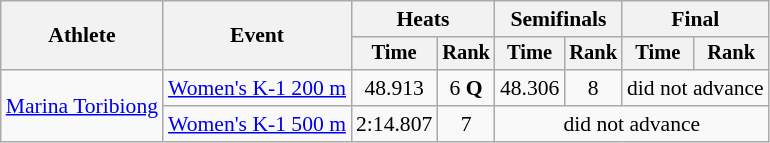<table class=wikitable style="font-size:90%">
<tr>
<th rowspan="2">Athlete</th>
<th rowspan="2">Event</th>
<th colspan=2>Heats</th>
<th colspan=2>Semifinals</th>
<th colspan=2>Final</th>
</tr>
<tr style="font-size:95%">
<th>Time</th>
<th>Rank</th>
<th>Time</th>
<th>Rank</th>
<th>Time</th>
<th>Rank</th>
</tr>
<tr align=center>
<td align=left rowspan=2><a href='#'>Marina Toribiong</a></td>
<td align=left><a href='#'>Women's K-1 200 m</a></td>
<td>48.913</td>
<td>6 <strong>Q</strong></td>
<td>48.306</td>
<td>8</td>
<td colspan=2>did not advance</td>
</tr>
<tr align=center>
<td align=left><a href='#'>Women's K-1 500 m</a></td>
<td>2:14.807</td>
<td>7</td>
<td colspan=4>did not advance</td>
</tr>
</table>
